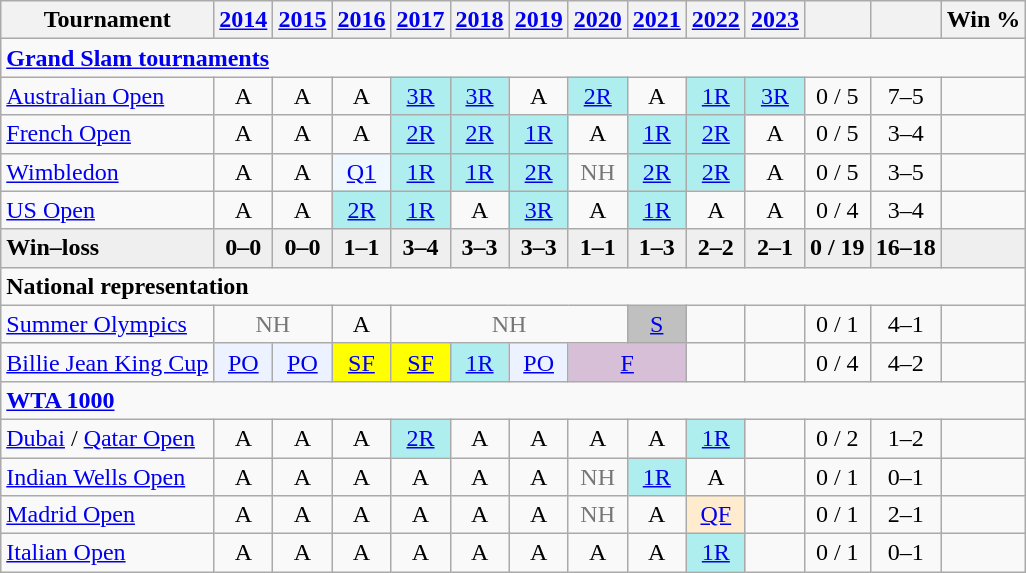<table class=wikitable style=text-align:center>
<tr>
<th>Tournament</th>
<th><a href='#'>2014</a></th>
<th><a href='#'>2015</a></th>
<th><a href='#'>2016</a></th>
<th><a href='#'>2017</a></th>
<th><a href='#'>2018</a></th>
<th><a href='#'>2019</a></th>
<th><a href='#'>2020</a></th>
<th><a href='#'>2021</a></th>
<th><a href='#'>2022</a></th>
<th><a href='#'>2023</a></th>
<th></th>
<th></th>
<th>Win %</th>
</tr>
<tr>
<td colspan="14" align="left"><strong><a href='#'>Grand Slam tournaments</a></strong></td>
</tr>
<tr>
<td align=left><a href='#'>Australian Open</a></td>
<td>A</td>
<td>A</td>
<td>A</td>
<td bgcolor=afeeee><a href='#'>3R</a></td>
<td bgcolor=afeeee><a href='#'>3R</a></td>
<td>A</td>
<td bgcolor=afeeee><a href='#'>2R</a></td>
<td>A</td>
<td bgcolor=afeeee><a href='#'>1R</a></td>
<td bgcolor=afeeee><a href='#'>3R</a></td>
<td>0 / 5</td>
<td>7–5</td>
<td></td>
</tr>
<tr>
<td align=left><a href='#'>French Open</a></td>
<td>A</td>
<td>A</td>
<td>A</td>
<td bgcolor=afeeee><a href='#'>2R</a></td>
<td bgcolor=afeeee><a href='#'>2R</a></td>
<td bgcolor=afeeee><a href='#'>1R</a></td>
<td>A</td>
<td bgcolor=afeeee><a href='#'>1R</a></td>
<td bgcolor=afeeee><a href='#'>2R</a></td>
<td>A</td>
<td>0 / 5</td>
<td>3–4</td>
<td></td>
</tr>
<tr>
<td align=left><a href='#'>Wimbledon</a></td>
<td>A</td>
<td>A</td>
<td bgcolor=f0f8ff><a href='#'>Q1</a></td>
<td bgcolor=afeeee><a href='#'>1R</a></td>
<td bgcolor=afeeee><a href='#'>1R</a></td>
<td bgcolor=afeeee><a href='#'>2R</a></td>
<td style=color:#767676>NH</td>
<td bgcolor=afeeee><a href='#'>2R</a></td>
<td bgcolor=afeeee><a href='#'>2R</a></td>
<td>A</td>
<td>0 / 5</td>
<td>3–5</td>
<td></td>
</tr>
<tr>
<td align=left><a href='#'>US Open</a></td>
<td>A</td>
<td>A</td>
<td bgcolor=afeeee><a href='#'>2R</a></td>
<td bgcolor=afeeee><a href='#'>1R</a></td>
<td>A</td>
<td bgcolor=afeeee><a href='#'>3R</a></td>
<td>A</td>
<td bgcolor=afeeee><a href='#'>1R</a></td>
<td>A</td>
<td>A</td>
<td>0 / 4</td>
<td>3–4</td>
<td></td>
</tr>
<tr style=background:#efefef;font-weight:bold>
<td align=left>Win–loss</td>
<td>0–0</td>
<td>0–0</td>
<td>1–1</td>
<td>3–4</td>
<td>3–3</td>
<td>3–3</td>
<td>1–1</td>
<td>1–3</td>
<td>2–2</td>
<td>2–1</td>
<td>0 / 19</td>
<td>16–18</td>
<td></td>
</tr>
<tr>
<td colspan="14" align="left"><strong>National representation</strong></td>
</tr>
<tr>
<td align=left><a href='#'>Summer Olympics</a></td>
<td style=color:#767676 colspan=2>NH</td>
<td>A</td>
<td style=color:#767676 colspan=4>NH</td>
<td bgcolor=silver><a href='#'>S</a></td>
<td></td>
<td></td>
<td>0 / 1</td>
<td>4–1</td>
<td></td>
</tr>
<tr>
<td align=left><a href='#'>Billie Jean King Cup</a></td>
<td bgcolor=ecf2ff><a href='#'>PO</a></td>
<td bgcolor=ecf2ff><a href='#'>PO</a></td>
<td bgcolor=yellow><a href='#'>SF</a></td>
<td bgcolor=yellow><a href='#'>SF</a></td>
<td bgcolor=afeeee><a href='#'>1R</a></td>
<td bgcolor=ecf2ff><a href='#'>PO</a></td>
<td colspan=2 bgcolor=thistle><a href='#'>F</a></td>
<td></td>
<td></td>
<td>0 / 4</td>
<td>4–2</td>
<td></td>
</tr>
<tr>
<td colspan="14" align="left"><strong><a href='#'>WTA 1000</a></strong></td>
</tr>
<tr>
<td align=left><a href='#'>Dubai</a> / <a href='#'>Qatar Open</a></td>
<td>A</td>
<td>A</td>
<td>A</td>
<td bgcolor=afeeee><a href='#'>2R</a></td>
<td>A</td>
<td>A</td>
<td>A</td>
<td>A</td>
<td bgcolor=afeeee><a href='#'>1R</a></td>
<td></td>
<td>0 / 2</td>
<td>1–2</td>
<td></td>
</tr>
<tr>
<td align=left><a href='#'>Indian Wells Open</a></td>
<td>A</td>
<td>A</td>
<td>A</td>
<td>A</td>
<td>A</td>
<td>A</td>
<td style=color:#767676>NH</td>
<td bgcolor=afeeee><a href='#'>1R</a></td>
<td>A</td>
<td></td>
<td>0 / 1</td>
<td>0–1</td>
<td></td>
</tr>
<tr>
<td align=left><a href='#'>Madrid Open</a></td>
<td>A</td>
<td>A</td>
<td>A</td>
<td>A</td>
<td>A</td>
<td>A</td>
<td style=color:#767676>NH</td>
<td>A</td>
<td bgcolor=ffebcd><a href='#'>QF</a></td>
<td></td>
<td>0 / 1</td>
<td>2–1</td>
<td></td>
</tr>
<tr>
<td align=left><a href='#'>Italian Open</a></td>
<td>A</td>
<td>A</td>
<td>A</td>
<td>A</td>
<td>A</td>
<td>A</td>
<td>A</td>
<td>A</td>
<td bgcolor=afeeee><a href='#'>1R</a></td>
<td></td>
<td>0 / 1</td>
<td>0–1</td>
<td></td>
</tr>
</table>
